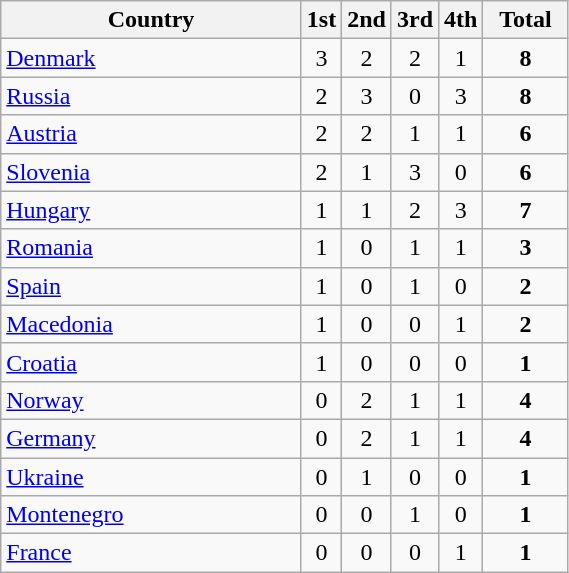<table class="wikitable" style="text-align:center" width=30%>
<tr>
<th>Country</th>
<th width=5%>1st</th>
<th width=5%>2nd</th>
<th width=5%>3rd</th>
<th width=5%>4th</th>
<th width=15%>Total</th>
</tr>
<tr>
<td style="text-align:left"> <a href='#'>Denmark</a></td>
<td>3</td>
<td>2</td>
<td>2</td>
<td>1</td>
<td><strong>8</strong></td>
</tr>
<tr>
<td style="text-align:left"> <a href='#'>Russia</a></td>
<td>2</td>
<td>3</td>
<td>0</td>
<td>3</td>
<td><strong>8</strong></td>
</tr>
<tr>
<td style="text-align:left"> <a href='#'>Austria</a></td>
<td>2</td>
<td>2</td>
<td>1</td>
<td>1</td>
<td><strong>6</strong></td>
</tr>
<tr>
<td style="text-align:left"> <a href='#'>Slovenia</a></td>
<td>2</td>
<td>1</td>
<td>3</td>
<td>0</td>
<td><strong>6</strong></td>
</tr>
<tr>
<td style="text-align:left"> <a href='#'>Hungary</a></td>
<td>1</td>
<td>1</td>
<td>2</td>
<td>3</td>
<td><strong>7</strong></td>
</tr>
<tr>
<td style="text-align:left"> <a href='#'>Romania</a></td>
<td>1</td>
<td>0</td>
<td>1</td>
<td>1</td>
<td><strong>3</strong></td>
</tr>
<tr>
<td style="text-align:left"> <a href='#'>Spain</a></td>
<td>1</td>
<td>0</td>
<td>1</td>
<td>0</td>
<td><strong>2</strong></td>
</tr>
<tr>
<td style="text-align:left"> <a href='#'>Macedonia</a></td>
<td>1</td>
<td>0</td>
<td>0</td>
<td>1</td>
<td><strong>2</strong></td>
</tr>
<tr>
<td style="text-align:left"> <a href='#'>Croatia</a></td>
<td>1</td>
<td>0</td>
<td>0</td>
<td>0</td>
<td><strong>1</strong></td>
</tr>
<tr>
<td style="text-align:left"> <a href='#'>Norway</a></td>
<td>0</td>
<td>2</td>
<td>1</td>
<td>1</td>
<td><strong>4</strong></td>
</tr>
<tr>
<td style="text-align:left"> <a href='#'>Germany</a></td>
<td>0</td>
<td>2</td>
<td>1</td>
<td>1</td>
<td><strong>4</strong></td>
</tr>
<tr>
<td style="text-align:left"> <a href='#'>Ukraine</a></td>
<td>0</td>
<td>1</td>
<td>0</td>
<td>0</td>
<td><strong>1</strong></td>
</tr>
<tr>
<td style="text-align:left"> <a href='#'>Montenegro</a></td>
<td>0</td>
<td>0</td>
<td>1</td>
<td>0</td>
<td><strong>1</strong></td>
</tr>
<tr>
<td style="text-align:left"> <a href='#'>France</a></td>
<td>0</td>
<td>0</td>
<td>0</td>
<td>1</td>
<td><strong>1</strong></td>
</tr>
</table>
